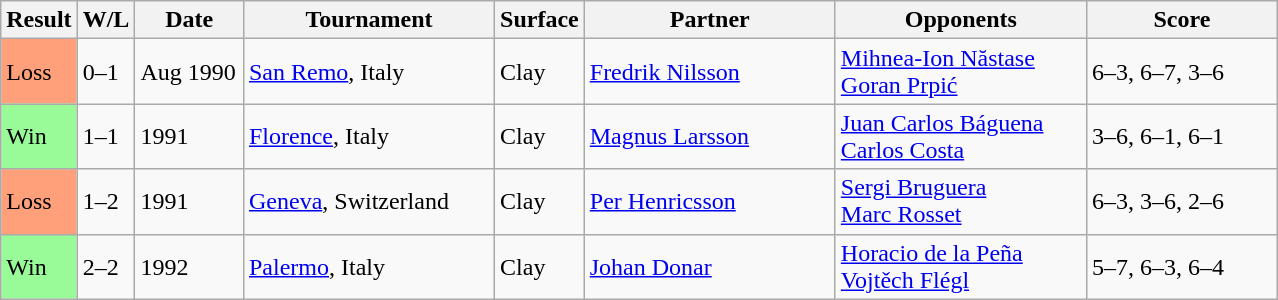<table class="sortable wikitable">
<tr>
<th style="width:40px">Result</th>
<th style="width:30px" class="unsortable">W/L</th>
<th style="width:65px">Date</th>
<th style="width:160px">Tournament</th>
<th style="width:50px">Surface</th>
<th style="width:160px">Partner</th>
<th style="width:160px">Opponents</th>
<th style="width:120px" class="unsortable">Score</th>
</tr>
<tr>
<td style="background:#ffa07a;">Loss</td>
<td>0–1</td>
<td>Aug 1990</td>
<td><a href='#'>San Remo</a>, Italy</td>
<td>Clay</td>
<td> <a href='#'>Fredrik Nilsson</a></td>
<td> <a href='#'>Mihnea-Ion Năstase</a> <br>  <a href='#'>Goran Prpić</a></td>
<td>6–3, 6–7, 3–6</td>
</tr>
<tr>
<td style="background:#98fb98;">Win</td>
<td>1–1</td>
<td>1991</td>
<td><a href='#'>Florence</a>, Italy</td>
<td>Clay</td>
<td> <a href='#'>Magnus Larsson</a></td>
<td> <a href='#'>Juan Carlos Báguena</a> <br>  <a href='#'>Carlos Costa</a></td>
<td>3–6, 6–1, 6–1</td>
</tr>
<tr>
<td style="background:#ffa07a;">Loss</td>
<td>1–2</td>
<td>1991</td>
<td><a href='#'>Geneva</a>, Switzerland</td>
<td>Clay</td>
<td> <a href='#'>Per Henricsson</a></td>
<td> <a href='#'>Sergi Bruguera</a> <br>  <a href='#'>Marc Rosset</a></td>
<td>6–3, 3–6, 2–6</td>
</tr>
<tr>
<td style="background:#98fb98;">Win</td>
<td>2–2</td>
<td>1992</td>
<td><a href='#'>Palermo</a>, Italy</td>
<td>Clay</td>
<td> <a href='#'>Johan Donar</a></td>
<td> <a href='#'>Horacio de la Peña</a> <br>  <a href='#'>Vojtěch Flégl</a></td>
<td>5–7, 6–3, 6–4</td>
</tr>
</table>
